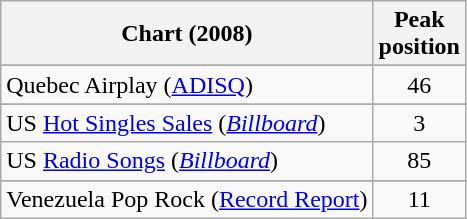<table class="wikitable sortable">
<tr>
<th>Chart (2008)</th>
<th>Peak<br>position</th>
</tr>
<tr>
</tr>
<tr>
</tr>
<tr>
<td>Quebec Airplay (<a href='#'>ADISQ</a>)</td>
<td align="center">46</td>
</tr>
<tr>
</tr>
<tr>
<td>US <a href='#'>Hot Singles Sales</a> (<em><a href='#'>Billboard</a></em>)</td>
<td align="center">3</td>
</tr>
<tr>
<td>US <a href='#'>Radio Songs</a> (<em><a href='#'>Billboard</a></em>)</td>
<td align="center">85</td>
</tr>
<tr>
</tr>
<tr>
</tr>
<tr>
<td>Venezuela Pop Rock (<a href='#'>Record Report</a>)</td>
<td align="center">11</td>
</tr>
</table>
